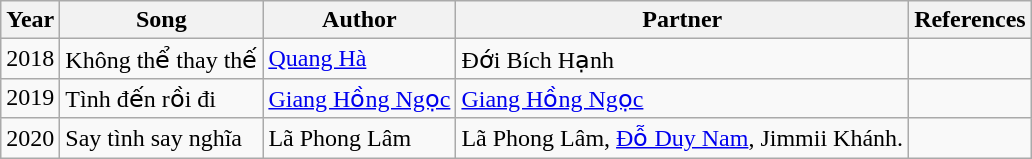<table class="wikitable">
<tr>
<th>Year</th>
<th>Song</th>
<th>Author</th>
<th>Partner</th>
<th>References</th>
</tr>
<tr>
<td>2018</td>
<td>Không thể thay thế</td>
<td><a href='#'>Quang Hà</a></td>
<td>Đới Bích Hạnh</td>
<td></td>
</tr>
<tr>
<td>2019</td>
<td>Tình đến rồi đi</td>
<td><a href='#'>Giang Hồng Ngọc</a></td>
<td><a href='#'>Giang Hồng Ngọc</a></td>
<td></td>
</tr>
<tr>
<td>2020</td>
<td>Say tình say nghĩa</td>
<td>Lã Phong Lâm</td>
<td>Lã Phong Lâm, <a href='#'>Đỗ Duy Nam</a>, Jimmii Khánh.</td>
<td></td>
</tr>
</table>
